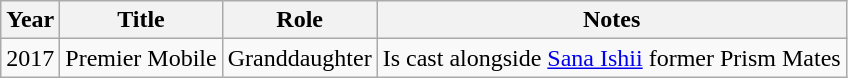<table class="wikitable">
<tr>
<th>Year</th>
<th>Title</th>
<th>Role</th>
<th>Notes</th>
</tr>
<tr>
<td>2017</td>
<td>Premier Mobile</td>
<td>Granddaughter</td>
<td>Is cast alongside <a href='#'>Sana Ishii</a> former Prism Mates</td>
</tr>
</table>
